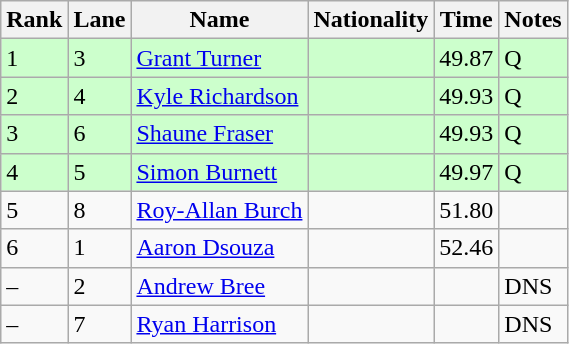<table class="wikitable">
<tr>
<th>Rank</th>
<th>Lane</th>
<th>Name</th>
<th>Nationality</th>
<th>Time</th>
<th>Notes</th>
</tr>
<tr bgcolor=ccffcc>
<td>1</td>
<td>3</td>
<td><a href='#'>Grant Turner</a></td>
<td></td>
<td>49.87</td>
<td>Q</td>
</tr>
<tr bgcolor=ccffcc>
<td>2</td>
<td>4</td>
<td><a href='#'>Kyle Richardson</a></td>
<td></td>
<td>49.93</td>
<td>Q</td>
</tr>
<tr bgcolor=ccffcc>
<td>3</td>
<td>6</td>
<td><a href='#'>Shaune Fraser</a></td>
<td></td>
<td>49.93</td>
<td>Q</td>
</tr>
<tr bgcolor=ccffcc>
<td>4</td>
<td>5</td>
<td><a href='#'>Simon Burnett</a></td>
<td></td>
<td>49.97</td>
<td>Q</td>
</tr>
<tr>
<td>5</td>
<td>8</td>
<td><a href='#'>Roy-Allan Burch</a></td>
<td></td>
<td>51.80</td>
<td></td>
</tr>
<tr>
<td>6</td>
<td>1</td>
<td><a href='#'>Aaron Dsouza</a></td>
<td></td>
<td>52.46</td>
<td></td>
</tr>
<tr>
<td>–</td>
<td>2</td>
<td><a href='#'>Andrew Bree</a></td>
<td></td>
<td></td>
<td>DNS</td>
</tr>
<tr>
<td>–</td>
<td>7</td>
<td><a href='#'>Ryan Harrison</a></td>
<td></td>
<td></td>
<td>DNS</td>
</tr>
</table>
